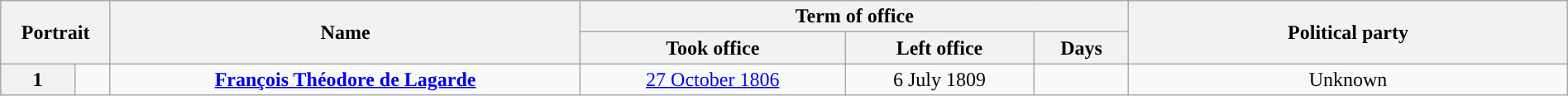<table class="wikitable" style="text-align:center; width:100%; border:1px #AAAAFF solid">
<tr>
<th width=80px rowspan=2 colspan=2>Portrait</th>
<th width=30% rowspan=2>Name<br></th>
<th width=35% colspan=3>Term of office</th>
<th width=28% rowspan=2>Political party</th>
</tr>
<tr>
<th>Took office</th>
<th>Left office</th>
<th>Days</th>
</tr>
<tr>
<th style="background:">1</th>
<td></td>
<td><strong><a href='#'>François Théodore de Lagarde</a></strong><br></td>
<td><a href='#'>27 October 1806</a></td>
<td>6 July 1809</td>
<td></td>
<td>Unknown</td>
</tr>
</table>
